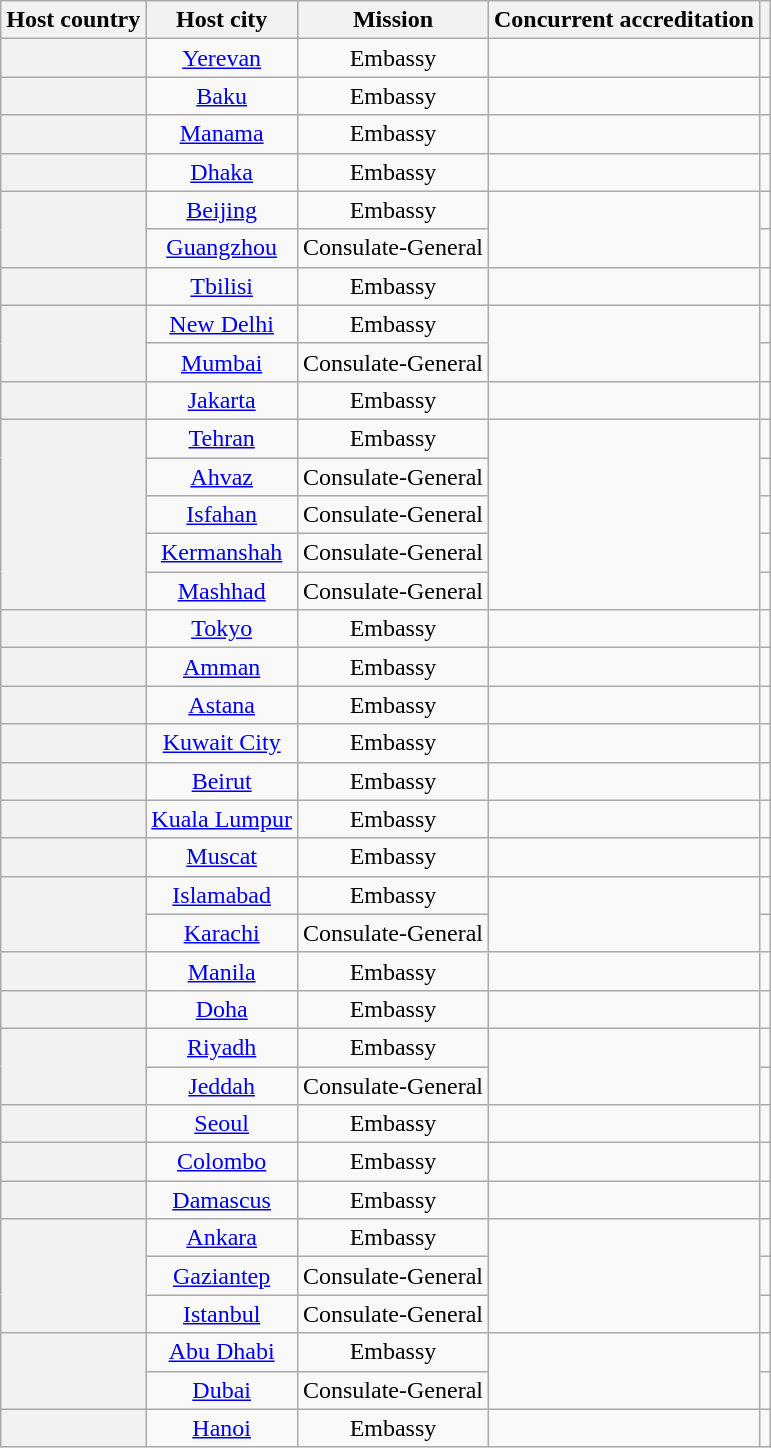<table class="wikitable plainrowheaders" style="text-align:center">
<tr>
<th scope="col">Host country</th>
<th scope="col">Host city</th>
<th scope="col">Mission</th>
<th scope="col">Concurrent accreditation</th>
<th scope="col"></th>
</tr>
<tr>
<th scope="row"></th>
<td><a href='#'>Yerevan</a></td>
<td>Embassy</td>
<td></td>
<td></td>
</tr>
<tr>
<th scope="row"></th>
<td><a href='#'>Baku</a></td>
<td>Embassy</td>
<td></td>
<td></td>
</tr>
<tr>
<th scope="row"></th>
<td><a href='#'>Manama</a></td>
<td>Embassy</td>
<td></td>
<td></td>
</tr>
<tr>
<th scope="row"></th>
<td><a href='#'>Dhaka</a></td>
<td>Embassy</td>
<td></td>
<td></td>
</tr>
<tr>
<th scope="row" rowspan="2"></th>
<td><a href='#'>Beijing</a></td>
<td>Embassy</td>
<td rowspan="2"></td>
<td></td>
</tr>
<tr>
<td><a href='#'>Guangzhou</a></td>
<td>Consulate-General</td>
<td></td>
</tr>
<tr>
<th scope="row"></th>
<td><a href='#'>Tbilisi</a></td>
<td>Embassy</td>
<td></td>
<td></td>
</tr>
<tr>
<th scope="row" rowspan="2"></th>
<td><a href='#'>New Delhi</a></td>
<td>Embassy</td>
<td rowspan="2"></td>
<td></td>
</tr>
<tr>
<td><a href='#'>Mumbai</a></td>
<td>Consulate-General</td>
<td></td>
</tr>
<tr>
<th scope="row"></th>
<td><a href='#'>Jakarta</a></td>
<td>Embassy</td>
<td></td>
<td></td>
</tr>
<tr>
<th scope="row" rowspan="5"></th>
<td><a href='#'>Tehran</a></td>
<td>Embassy</td>
<td rowspan="5"></td>
<td></td>
</tr>
<tr>
<td><a href='#'>Ahvaz</a></td>
<td>Consulate-General</td>
<td></td>
</tr>
<tr>
<td><a href='#'>Isfahan</a></td>
<td>Consulate-General</td>
<td></td>
</tr>
<tr>
<td><a href='#'>Kermanshah</a></td>
<td>Consulate-General</td>
<td></td>
</tr>
<tr>
<td><a href='#'>Mashhad</a></td>
<td>Consulate-General</td>
<td></td>
</tr>
<tr>
<th scope="row"></th>
<td><a href='#'>Tokyo</a></td>
<td>Embassy</td>
<td></td>
<td></td>
</tr>
<tr>
<th scope="row"></th>
<td><a href='#'>Amman</a></td>
<td>Embassy</td>
<td></td>
<td></td>
</tr>
<tr>
<th scope="row"></th>
<td><a href='#'>Astana</a></td>
<td>Embassy</td>
<td></td>
<td></td>
</tr>
<tr>
<th scope="row"></th>
<td><a href='#'>Kuwait City</a></td>
<td>Embassy</td>
<td></td>
<td></td>
</tr>
<tr>
<th scope="row"></th>
<td><a href='#'>Beirut</a></td>
<td>Embassy</td>
<td></td>
<td></td>
</tr>
<tr>
<th scope="row"></th>
<td><a href='#'>Kuala Lumpur</a></td>
<td>Embassy</td>
<td></td>
<td></td>
</tr>
<tr>
<th scope="row"></th>
<td><a href='#'>Muscat</a></td>
<td>Embassy</td>
<td></td>
<td></td>
</tr>
<tr>
<th scope="row" rowspan="2"></th>
<td><a href='#'>Islamabad</a></td>
<td>Embassy</td>
<td rowspan="2"></td>
<td></td>
</tr>
<tr>
<td><a href='#'>Karachi</a></td>
<td>Consulate-General</td>
<td></td>
</tr>
<tr>
<th scope="row"></th>
<td><a href='#'>Manila</a></td>
<td>Embassy</td>
<td></td>
<td></td>
</tr>
<tr>
<th scope="row"></th>
<td><a href='#'>Doha</a></td>
<td>Embassy</td>
<td></td>
<td></td>
</tr>
<tr>
<th scope="row" rowspan="2"></th>
<td><a href='#'>Riyadh</a></td>
<td>Embassy</td>
<td rowspan="2"></td>
<td></td>
</tr>
<tr>
<td><a href='#'>Jeddah</a></td>
<td>Consulate-General</td>
<td></td>
</tr>
<tr>
<th scope="row"></th>
<td><a href='#'>Seoul</a></td>
<td>Embassy</td>
<td></td>
<td></td>
</tr>
<tr>
<th scope="row"></th>
<td><a href='#'>Colombo</a></td>
<td>Embassy</td>
<td></td>
<td></td>
</tr>
<tr>
<th scope="row"></th>
<td><a href='#'>Damascus</a></td>
<td>Embassy</td>
<td></td>
<td></td>
</tr>
<tr>
<th scope="row" rowspan="3"></th>
<td><a href='#'>Ankara</a></td>
<td>Embassy</td>
<td rowspan="3"></td>
<td></td>
</tr>
<tr>
<td><a href='#'>Gaziantep</a></td>
<td>Consulate-General</td>
<td></td>
</tr>
<tr>
<td><a href='#'>Istanbul</a></td>
<td>Consulate-General</td>
<td></td>
</tr>
<tr>
<th scope="row" rowspan="2"></th>
<td><a href='#'>Abu Dhabi</a></td>
<td>Embassy</td>
<td rowspan="2"></td>
<td></td>
</tr>
<tr>
<td><a href='#'>Dubai</a></td>
<td>Consulate-General</td>
<td></td>
</tr>
<tr>
<th scope="row"></th>
<td><a href='#'>Hanoi</a></td>
<td>Embassy</td>
<td></td>
<td></td>
</tr>
</table>
